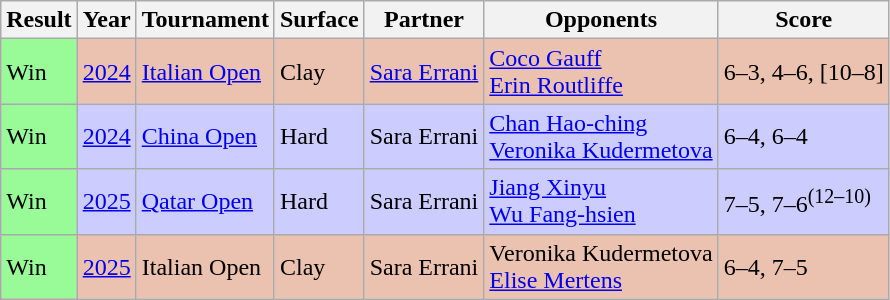<table class="sortable wikitable">
<tr>
<th>Result</th>
<th>Year</th>
<th>Tournament</th>
<th>Surface</th>
<th>Partner</th>
<th>Opponents</th>
<th class="unsortable">Score</th>
</tr>
<tr bgcolor=ebc2af>
<td bgcolor=98fb98>Win</td>
<td><a href='#'>2024</a></td>
<td><a href='#'>Italian Open</a></td>
<td>Clay</td>
<td> <a href='#'>Sara Errani</a></td>
<td> <a href='#'>Coco Gauff</a><br> <a href='#'>Erin Routliffe</a></td>
<td>6–3, 4–6, [10–8]</td>
</tr>
<tr bgcolor=ccccff>
<td bgcolor=98fb98>Win</td>
<td><a href='#'>2024</a></td>
<td><a href='#'>China Open</a></td>
<td>Hard</td>
<td> Sara Errani</td>
<td> <a href='#'>Chan Hao-ching</a><br> <a href='#'>Veronika Kudermetova</a></td>
<td>6–4, 6–4</td>
</tr>
<tr bgcolor=ccccff>
<td bgcolor=98fb98>Win</td>
<td><a href='#'>2025</a></td>
<td><a href='#'>Qatar Open</a></td>
<td>Hard</td>
<td> Sara Errani</td>
<td> <a href='#'>Jiang Xinyu</a><br> <a href='#'>Wu Fang-hsien</a></td>
<td>7–5, 7–6<sup>(12–10)</sup></td>
</tr>
<tr bgcolor=ebc2af>
<td bgcolor=98fb98>Win</td>
<td><a href='#'>2025</a></td>
<td>Italian Open </td>
<td>Clay</td>
<td> Sara Errani</td>
<td> Veronika Kudermetova<br> <a href='#'>Elise Mertens</a></td>
<td>6–4, 7–5</td>
</tr>
</table>
